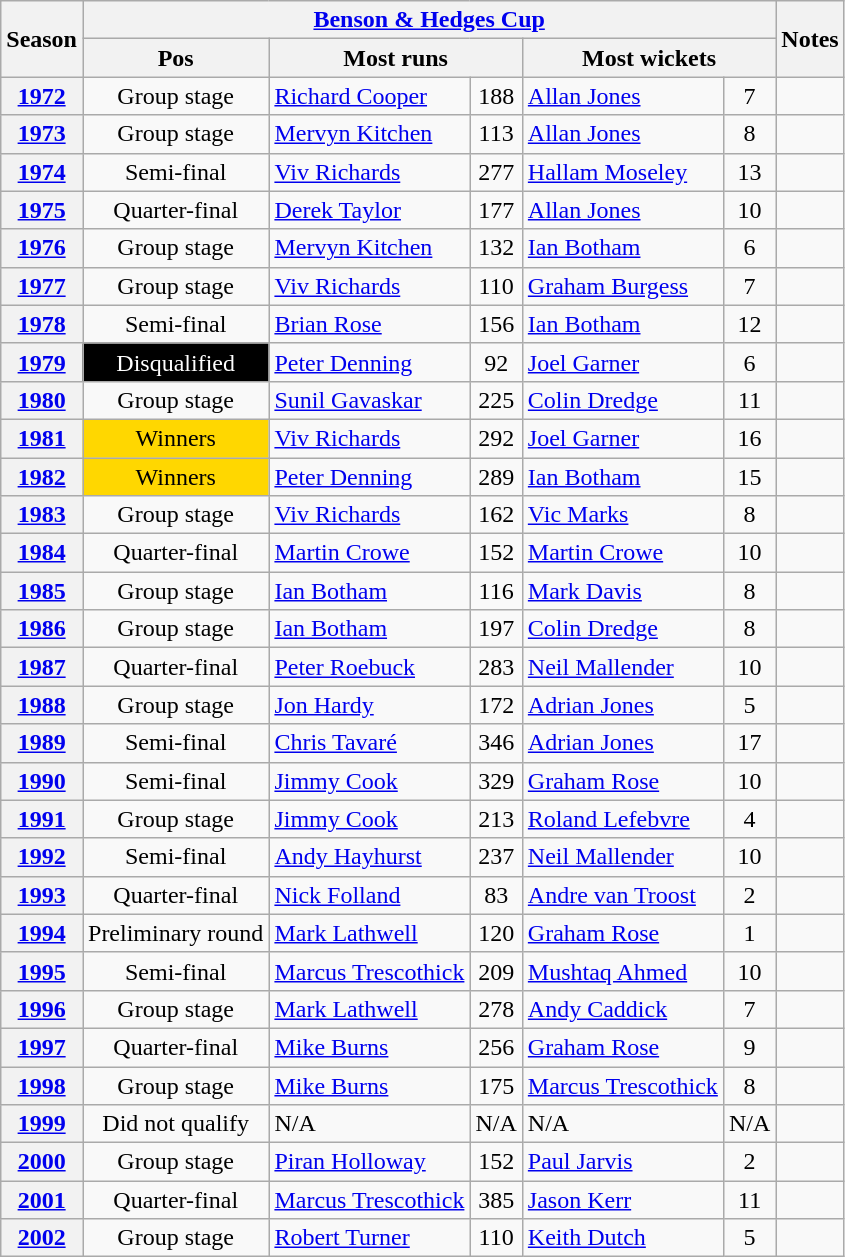<table class="wikitable" style="text-align: center">
<tr>
<th rowspan=2>Season</th>
<th colspan=5><a href='#'>Benson & Hedges Cup</a></th>
<th rowspan=2>Notes</th>
</tr>
<tr>
<th>Pos</th>
<th colspan=2>Most runs</th>
<th colspan=2>Most wickets</th>
</tr>
<tr>
<th><a href='#'>1972</a></th>
<td>Group stage</td>
<td align=left><a href='#'>Richard Cooper</a></td>
<td>188</td>
<td align=left><a href='#'>Allan Jones</a></td>
<td>7</td>
<td></td>
</tr>
<tr>
<th><a href='#'>1973</a></th>
<td>Group stage</td>
<td align=left><a href='#'>Mervyn Kitchen</a></td>
<td>113</td>
<td align=left><a href='#'>Allan Jones</a></td>
<td>8</td>
<td></td>
</tr>
<tr>
<th><a href='#'>1974</a></th>
<td>Semi-final</td>
<td align=left><a href='#'>Viv Richards</a></td>
<td>277</td>
<td align=left><a href='#'>Hallam Moseley</a></td>
<td>13</td>
<td></td>
</tr>
<tr>
<th><a href='#'>1975</a></th>
<td>Quarter-final</td>
<td align=left><a href='#'>Derek Taylor</a></td>
<td>177</td>
<td align=left><a href='#'>Allan Jones</a></td>
<td>10</td>
<td></td>
</tr>
<tr>
<th><a href='#'>1976</a></th>
<td>Group stage</td>
<td align=left><a href='#'>Mervyn Kitchen</a></td>
<td>132</td>
<td align=left><a href='#'>Ian Botham</a></td>
<td>6</td>
<td></td>
</tr>
<tr>
<th><a href='#'>1977</a></th>
<td>Group stage</td>
<td align=left><a href='#'>Viv Richards</a></td>
<td>110</td>
<td align=left><a href='#'>Graham Burgess</a></td>
<td>7</td>
<td></td>
</tr>
<tr>
<th><a href='#'>1978</a></th>
<td>Semi-final</td>
<td align=left><a href='#'>Brian Rose</a></td>
<td>156</td>
<td align=left><a href='#'>Ian Botham</a></td>
<td>12</td>
<td></td>
</tr>
<tr>
<th><a href='#'>1979</a></th>
<td style="background:#000000; color:#ffffff">Disqualified</td>
<td align=left><a href='#'>Peter Denning</a></td>
<td>92</td>
<td align=left><a href='#'>Joel Garner</a></td>
<td>6</td>
<td></td>
</tr>
<tr>
<th><a href='#'>1980</a></th>
<td>Group stage</td>
<td align=left><a href='#'>Sunil Gavaskar</a></td>
<td>225</td>
<td align=left><a href='#'>Colin Dredge</a></td>
<td>11</td>
<td></td>
</tr>
<tr>
<th><a href='#'>1981</a></th>
<td bgcolor="gold">Winners</td>
<td align=left><a href='#'>Viv Richards</a></td>
<td>292</td>
<td align=left><a href='#'>Joel Garner</a></td>
<td>16</td>
<td></td>
</tr>
<tr>
<th><a href='#'>1982</a></th>
<td bgcolor="gold">Winners</td>
<td align=left><a href='#'>Peter Denning</a></td>
<td>289</td>
<td align=left><a href='#'>Ian Botham</a></td>
<td>15</td>
<td></td>
</tr>
<tr>
<th><a href='#'>1983</a></th>
<td>Group stage</td>
<td align=left><a href='#'>Viv Richards</a></td>
<td>162</td>
<td align=left><a href='#'>Vic Marks</a></td>
<td>8</td>
<td></td>
</tr>
<tr>
<th><a href='#'>1984</a></th>
<td>Quarter-final</td>
<td align=left><a href='#'>Martin Crowe</a></td>
<td>152</td>
<td align=left><a href='#'>Martin Crowe</a></td>
<td>10</td>
<td></td>
</tr>
<tr>
<th><a href='#'>1985</a></th>
<td>Group stage</td>
<td align=left><a href='#'>Ian Botham</a></td>
<td>116</td>
<td align=left><a href='#'>Mark Davis</a></td>
<td>8</td>
<td></td>
</tr>
<tr>
<th><a href='#'>1986</a></th>
<td>Group stage</td>
<td align=left><a href='#'>Ian Botham</a></td>
<td>197</td>
<td align=left><a href='#'>Colin Dredge</a></td>
<td>8</td>
<td></td>
</tr>
<tr>
<th><a href='#'>1987</a></th>
<td>Quarter-final</td>
<td align=left><a href='#'>Peter Roebuck</a></td>
<td>283</td>
<td align=left><a href='#'>Neil Mallender</a></td>
<td>10</td>
<td></td>
</tr>
<tr>
<th><a href='#'>1988</a></th>
<td>Group stage</td>
<td align=left><a href='#'>Jon Hardy</a></td>
<td>172</td>
<td align=left><a href='#'>Adrian Jones</a></td>
<td>5</td>
<td></td>
</tr>
<tr>
<th><a href='#'>1989</a></th>
<td>Semi-final</td>
<td align=left><a href='#'>Chris Tavaré</a></td>
<td>346</td>
<td align=left><a href='#'>Adrian Jones</a></td>
<td>17</td>
<td></td>
</tr>
<tr>
<th><a href='#'>1990</a></th>
<td>Semi-final</td>
<td align=left><a href='#'>Jimmy Cook</a></td>
<td>329</td>
<td align=left><a href='#'>Graham Rose</a></td>
<td>10</td>
<td></td>
</tr>
<tr>
<th><a href='#'>1991</a></th>
<td>Group stage</td>
<td align=left><a href='#'>Jimmy Cook</a></td>
<td>213</td>
<td align=left><a href='#'>Roland Lefebvre</a></td>
<td>4</td>
<td></td>
</tr>
<tr>
<th><a href='#'>1992</a></th>
<td>Semi-final</td>
<td align=left><a href='#'>Andy Hayhurst</a></td>
<td>237</td>
<td align=left><a href='#'>Neil Mallender</a></td>
<td>10</td>
<td></td>
</tr>
<tr>
<th><a href='#'>1993</a></th>
<td>Quarter-final</td>
<td align=left><a href='#'>Nick Folland</a></td>
<td>83</td>
<td align=left><a href='#'>Andre van Troost</a></td>
<td>2</td>
<td></td>
</tr>
<tr>
<th><a href='#'>1994</a></th>
<td>Preliminary round</td>
<td align=left><a href='#'>Mark Lathwell</a></td>
<td>120</td>
<td align=left><a href='#'>Graham Rose</a></td>
<td>1</td>
<td></td>
</tr>
<tr>
<th><a href='#'>1995</a></th>
<td>Semi-final</td>
<td align=left><a href='#'>Marcus Trescothick</a></td>
<td>209</td>
<td align=left><a href='#'>Mushtaq Ahmed</a></td>
<td>10</td>
<td></td>
</tr>
<tr>
<th><a href='#'>1996</a></th>
<td>Group stage</td>
<td align=left><a href='#'>Mark Lathwell</a></td>
<td>278</td>
<td align=left><a href='#'>Andy Caddick</a></td>
<td>7</td>
<td></td>
</tr>
<tr>
<th><a href='#'>1997</a></th>
<td>Quarter-final</td>
<td align=left><a href='#'>Mike Burns</a></td>
<td>256</td>
<td align=left><a href='#'>Graham Rose</a></td>
<td>9</td>
<td></td>
</tr>
<tr>
<th><a href='#'>1998</a></th>
<td>Group stage</td>
<td align=left><a href='#'>Mike Burns</a></td>
<td>175</td>
<td align=left><a href='#'>Marcus Trescothick</a></td>
<td>8</td>
<td></td>
</tr>
<tr>
<th><a href='#'>1999</a></th>
<td>Did not qualify</td>
<td align=left>N/A</td>
<td>N/A</td>
<td align=left>N/A</td>
<td>N/A</td>
<td></td>
</tr>
<tr>
<th><a href='#'>2000</a></th>
<td>Group stage</td>
<td align=left><a href='#'>Piran Holloway</a></td>
<td>152</td>
<td align=left><a href='#'>Paul Jarvis</a></td>
<td>2</td>
<td></td>
</tr>
<tr>
<th><a href='#'>2001</a></th>
<td>Quarter-final</td>
<td align=left><a href='#'>Marcus Trescothick</a></td>
<td>385</td>
<td align=left><a href='#'>Jason Kerr</a></td>
<td>11</td>
<td></td>
</tr>
<tr>
<th><a href='#'>2002</a></th>
<td>Group stage</td>
<td align=left><a href='#'>Robert Turner</a></td>
<td>110</td>
<td align=left><a href='#'>Keith Dutch</a></td>
<td>5</td>
<td></td>
</tr>
</table>
